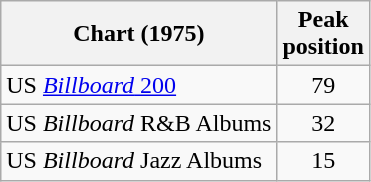<table class="wikitable sortable">
<tr>
<th>Chart (1975)</th>
<th>Peak<br>position</th>
</tr>
<tr>
<td>US <a href='#'><em>Billboard</em> 200</a></td>
<td align="center">79</td>
</tr>
<tr>
<td>US <em>Billboard</em> R&B Albums</td>
<td align="center">32</td>
</tr>
<tr>
<td>US <em>Billboard</em> Jazz Albums</td>
<td align="center">15</td>
</tr>
</table>
